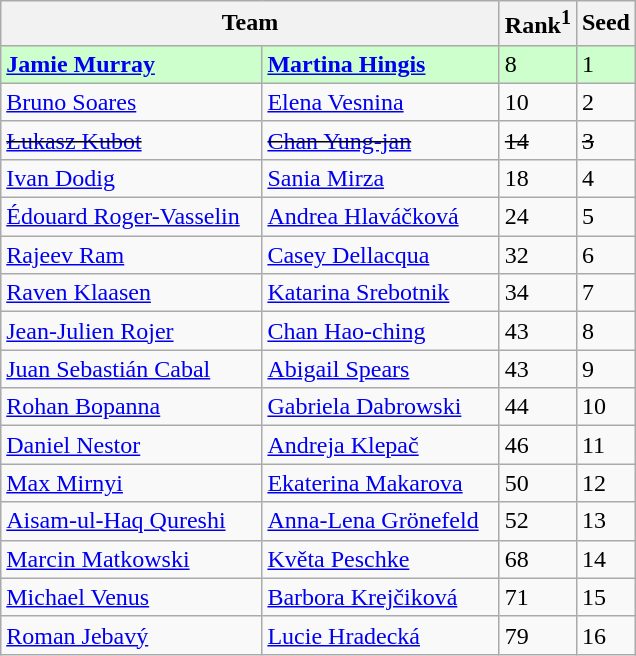<table class="wikitable">
<tr>
<th width="325" colspan=2>Team</th>
<th>Rank<sup>1</sup></th>
<th>Seed</th>
</tr>
<tr style="background:#cfc;">
<td> <strong><a href='#'>Jamie Murray</a></strong></td>
<td> <strong><a href='#'>Martina Hingis</a></strong></td>
<td>8</td>
<td>1</td>
</tr>
<tr>
<td> <a href='#'>Bruno Soares</a></td>
<td> <a href='#'>Elena Vesnina</a></td>
<td>10</td>
<td>2</td>
</tr>
<tr>
<td><s> <a href='#'>Łukasz Kubot</a></s></td>
<td><s> <a href='#'>Chan Yung-jan</a></s></td>
<td><s>14</s></td>
<td><s>3</s></td>
</tr>
<tr>
<td> <a href='#'>Ivan Dodig</a></td>
<td> <a href='#'>Sania Mirza</a></td>
<td>18</td>
<td>4</td>
</tr>
<tr>
<td> <a href='#'>Édouard Roger-Vasselin</a></td>
<td> <a href='#'>Andrea Hlaváčková</a></td>
<td>24</td>
<td>5</td>
</tr>
<tr>
<td> <a href='#'>Rajeev Ram</a></td>
<td> <a href='#'>Casey Dellacqua</a></td>
<td>32</td>
<td>6</td>
</tr>
<tr>
<td> <a href='#'>Raven Klaasen</a></td>
<td> <a href='#'>Katarina Srebotnik</a></td>
<td>34</td>
<td>7</td>
</tr>
<tr>
<td> <a href='#'>Jean-Julien Rojer</a></td>
<td> <a href='#'>Chan Hao-ching</a></td>
<td>43</td>
<td>8</td>
</tr>
<tr>
<td> <a href='#'>Juan Sebastián Cabal</a></td>
<td> <a href='#'>Abigail Spears</a></td>
<td>43</td>
<td>9</td>
</tr>
<tr>
<td> <a href='#'>Rohan Bopanna</a></td>
<td> <a href='#'>Gabriela Dabrowski</a></td>
<td>44</td>
<td>10</td>
</tr>
<tr>
<td> <a href='#'>Daniel Nestor</a></td>
<td> <a href='#'>Andreja Klepač</a></td>
<td>46</td>
<td>11</td>
</tr>
<tr>
<td> <a href='#'>Max Mirnyi</a></td>
<td> <a href='#'>Ekaterina Makarova</a></td>
<td>50</td>
<td>12</td>
</tr>
<tr>
<td> <a href='#'>Aisam-ul-Haq Qureshi</a></td>
<td> <a href='#'>Anna-Lena Grönefeld</a></td>
<td>52</td>
<td>13</td>
</tr>
<tr>
<td> <a href='#'>Marcin Matkowski</a></td>
<td> <a href='#'>Květa Peschke</a></td>
<td>68</td>
<td>14</td>
</tr>
<tr>
<td> <a href='#'>Michael Venus</a></td>
<td> <a href='#'>Barbora Krejčiková</a></td>
<td>71</td>
<td>15</td>
</tr>
<tr>
<td> <a href='#'>Roman Jebavý</a></td>
<td> <a href='#'>Lucie Hradecká</a></td>
<td>79</td>
<td>16</td>
</tr>
</table>
